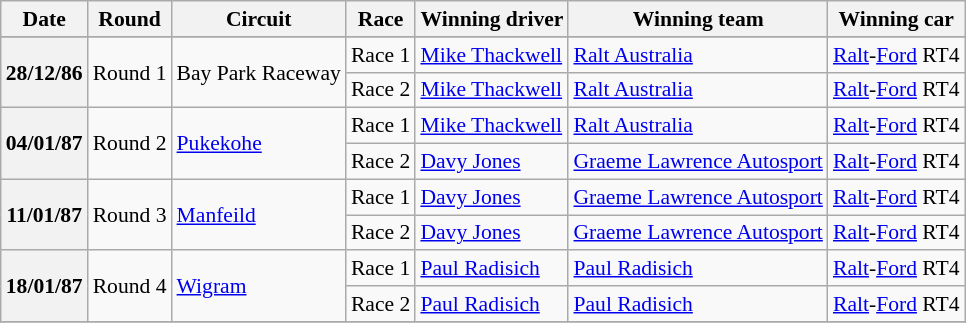<table class="wikitable" style="font-size: 90%;">
<tr>
<th>Date</th>
<th>Round</th>
<th>Circuit</th>
<th>Race</th>
<th>Winning driver</th>
<th>Winning team</th>
<th>Winning car</th>
</tr>
<tr>
</tr>
<tr>
<th rowspan=2>28/12/86</th>
<td rowspan=2>Round 1</td>
<td rowspan=2> Bay Park Raceway</td>
<td>Race 1</td>
<td> <a href='#'>Mike Thackwell</a></td>
<td><a href='#'>Ralt Australia</a></td>
<td><a href='#'>Ralt</a>-<a href='#'>Ford</a> RT4</td>
</tr>
<tr>
<td>Race 2</td>
<td> <a href='#'>Mike Thackwell</a></td>
<td><a href='#'>Ralt Australia</a></td>
<td><a href='#'>Ralt</a>-<a href='#'>Ford</a> RT4</td>
</tr>
<tr>
<th rowspan=2>04/01/87</th>
<td rowspan=2>Round 2</td>
<td rowspan=2> <a href='#'>Pukekohe</a></td>
<td>Race 1</td>
<td> <a href='#'>Mike Thackwell</a></td>
<td><a href='#'>Ralt Australia</a></td>
<td><a href='#'>Ralt</a>-<a href='#'>Ford</a> RT4</td>
</tr>
<tr>
<td>Race 2</td>
<td> <a href='#'>Davy Jones</a></td>
<td><a href='#'>Graeme Lawrence Autosport</a></td>
<td><a href='#'>Ralt</a>-<a href='#'>Ford</a> RT4</td>
</tr>
<tr>
<th rowspan=2>11/01/87</th>
<td rowspan=2>Round 3</td>
<td rowspan=2> <a href='#'>Manfeild</a></td>
<td>Race 1</td>
<td> <a href='#'>Davy Jones</a></td>
<td><a href='#'>Graeme Lawrence Autosport</a></td>
<td><a href='#'>Ralt</a>-<a href='#'>Ford</a> RT4</td>
</tr>
<tr>
<td>Race 2</td>
<td> <a href='#'>Davy Jones</a></td>
<td><a href='#'>Graeme Lawrence Autosport</a></td>
<td><a href='#'>Ralt</a>-<a href='#'>Ford</a> RT4</td>
</tr>
<tr>
<th rowspan=2>18/01/87</th>
<td rowspan=2>Round 4</td>
<td rowspan=2> <a href='#'>Wigram</a></td>
<td>Race 1</td>
<td> <a href='#'>Paul Radisich</a></td>
<td><a href='#'>Paul Radisich</a></td>
<td><a href='#'>Ralt</a>-<a href='#'>Ford</a> RT4</td>
</tr>
<tr>
<td>Race 2</td>
<td> <a href='#'>Paul Radisich</a></td>
<td><a href='#'>Paul Radisich</a></td>
<td><a href='#'>Ralt</a>-<a href='#'>Ford</a> RT4</td>
</tr>
<tr>
</tr>
</table>
